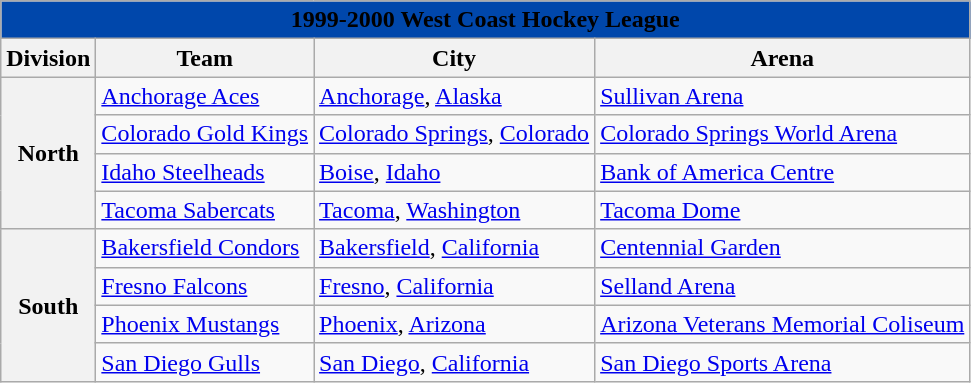<table class="wikitable" style="width:auto">
<tr>
<td bgcolor="#0047AB" align="center" colspan="5"><strong><span>1999-2000 West Coast Hockey League</span></strong></td>
</tr>
<tr>
<th>Division</th>
<th>Team</th>
<th>City</th>
<th>Arena</th>
</tr>
<tr>
<th rowspan="4">North</th>
<td><a href='#'>Anchorage Aces</a></td>
<td><a href='#'>Anchorage</a>, <a href='#'>Alaska</a></td>
<td><a href='#'>Sullivan Arena</a></td>
</tr>
<tr>
<td><a href='#'>Colorado Gold Kings</a></td>
<td><a href='#'>Colorado Springs</a>, <a href='#'>Colorado</a></td>
<td><a href='#'>Colorado Springs World Arena</a></td>
</tr>
<tr>
<td><a href='#'>Idaho Steelheads</a></td>
<td><a href='#'>Boise</a>, <a href='#'>Idaho</a></td>
<td><a href='#'>Bank of America Centre</a></td>
</tr>
<tr>
<td><a href='#'>Tacoma Sabercats</a></td>
<td><a href='#'>Tacoma</a>, <a href='#'>Washington</a></td>
<td><a href='#'>Tacoma Dome</a></td>
</tr>
<tr>
<th rowspan="4">South</th>
<td><a href='#'>Bakersfield Condors</a></td>
<td><a href='#'>Bakersfield</a>, <a href='#'>California</a></td>
<td><a href='#'>Centennial Garden</a></td>
</tr>
<tr>
<td><a href='#'>Fresno Falcons</a></td>
<td><a href='#'>Fresno</a>, <a href='#'>California</a></td>
<td><a href='#'>Selland Arena</a></td>
</tr>
<tr>
<td><a href='#'>Phoenix Mustangs</a></td>
<td><a href='#'>Phoenix</a>, <a href='#'>Arizona</a></td>
<td><a href='#'>Arizona Veterans Memorial Coliseum</a></td>
</tr>
<tr>
<td><a href='#'>San Diego Gulls</a></td>
<td><a href='#'>San Diego</a>, <a href='#'>California</a></td>
<td><a href='#'>San Diego Sports Arena</a></td>
</tr>
</table>
